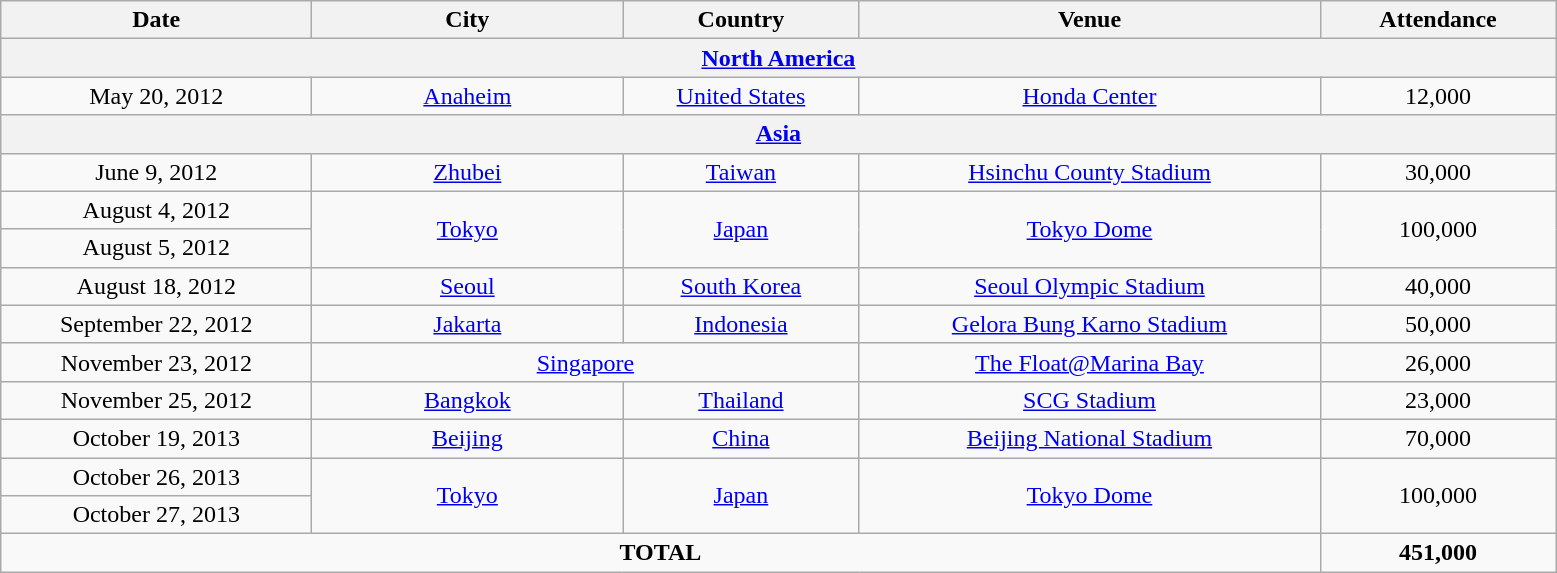<table class="wikitable" style="text-align:center;">
<tr>
<th width="200">Date</th>
<th width="200">City</th>
<th width="150">Country</th>
<th width="300">Venue</th>
<th width="150">Attendance</th>
</tr>
<tr>
<th colspan=5><a href='#'>North America</a></th>
</tr>
<tr>
<td>May 20, 2012</td>
<td><a href='#'>Anaheim</a></td>
<td><a href='#'>United States</a></td>
<td><a href='#'>Honda Center</a></td>
<td>12,000</td>
</tr>
<tr>
<th colspan=5><a href='#'>Asia</a></th>
</tr>
<tr>
<td>June 9, 2012</td>
<td><a href='#'>Zhubei</a></td>
<td><a href='#'>Taiwan</a></td>
<td><a href='#'>Hsinchu County Stadium</a></td>
<td>30,000</td>
</tr>
<tr>
<td>August 4, 2012</td>
<td rowspan=2><a href='#'>Tokyo</a></td>
<td rowspan=2><a href='#'>Japan</a></td>
<td rowspan=2><a href='#'>Tokyo Dome</a></td>
<td rowspan=2>100,000</td>
</tr>
<tr>
<td>August 5, 2012</td>
</tr>
<tr>
<td>August 18, 2012</td>
<td><a href='#'>Seoul</a></td>
<td><a href='#'>South Korea</a></td>
<td><a href='#'>Seoul Olympic Stadium</a></td>
<td>40,000</td>
</tr>
<tr>
<td>September 22, 2012</td>
<td><a href='#'>Jakarta</a></td>
<td><a href='#'>Indonesia</a></td>
<td><a href='#'>Gelora Bung Karno Stadium</a></td>
<td>50,000</td>
</tr>
<tr>
<td>November 23, 2012</td>
<td colspan=2><a href='#'>Singapore</a></td>
<td><a href='#'>The Float@Marina Bay</a></td>
<td>26,000</td>
</tr>
<tr>
<td>November 25, 2012</td>
<td><a href='#'>Bangkok</a></td>
<td><a href='#'>Thailand</a></td>
<td><a href='#'>SCG Stadium</a></td>
<td>23,000</td>
</tr>
<tr>
<td>October 19, 2013</td>
<td><a href='#'>Beijing</a></td>
<td><a href='#'>China</a></td>
<td><a href='#'>Beijing National Stadium</a></td>
<td>70,000</td>
</tr>
<tr>
<td>October 26, 2013</td>
<td rowspan=2><a href='#'>Tokyo</a></td>
<td rowspan=2><a href='#'>Japan</a></td>
<td rowspan=2><a href='#'>Tokyo Dome</a></td>
<td rowspan=2>100,000</td>
</tr>
<tr>
<td>October 27, 2013</td>
</tr>
<tr>
<td colspan="4"><strong>TOTAL</strong></td>
<td><strong>451,000</strong></td>
</tr>
</table>
